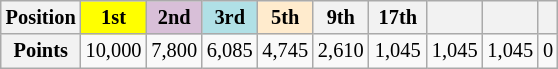<table class="wikitable" style="font-size:85%; text-align:center">
<tr>
<th>Position</th>
<th style="background:yellow;"> 1st </th>
<th style="background:thistle;"> 2nd </th>
<th style="background:#b0e0e6;"> 3rd </th>
<th style="background:#ffebcd;"> 5th </th>
<th> 9th </th>
<th> 17th </th>
<th>  </th>
<th>  </th>
<th>  </th>
</tr>
<tr>
<th>Points</th>
<td>10,000</td>
<td>7,800</td>
<td>6,085</td>
<td>4,745</td>
<td>2,610</td>
<td>1,045</td>
<td>1,045</td>
<td>1,045</td>
<td>0</td>
</tr>
</table>
